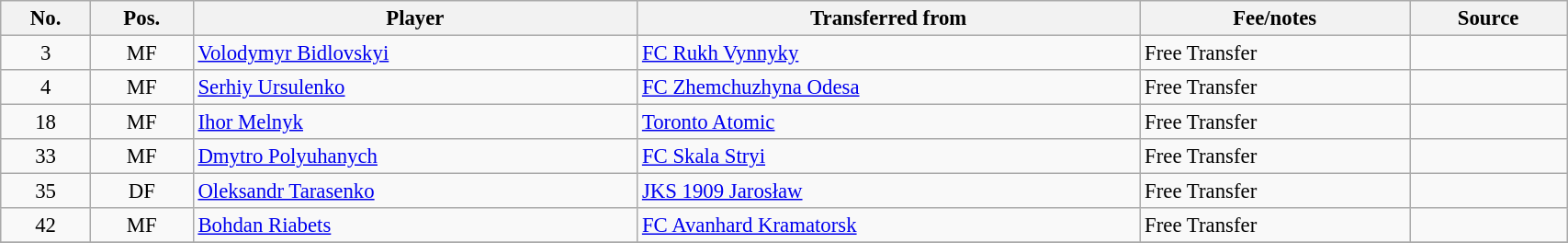<table class="wikitable sortable" style="width:90%; text-align:center; font-size:95%; text-align:left;">
<tr>
<th><strong>No.</strong></th>
<th><strong>Pos.</strong></th>
<th><strong>Player</strong></th>
<th><strong>Transferred from</strong></th>
<th><strong>Fee/notes</strong></th>
<th><strong>Source</strong></th>
</tr>
<tr>
<td align=center>3</td>
<td align=center>MF</td>
<td> <a href='#'>Volodymyr Bidlovskyi</a></td>
<td> <a href='#'>FC Rukh Vynnyky</a></td>
<td>Free Transfer</td>
<td></td>
</tr>
<tr>
<td align=center>4</td>
<td align=center>MF</td>
<td> <a href='#'>Serhiy Ursulenko</a></td>
<td> <a href='#'>FC Zhemchuzhyna Odesa</a></td>
<td>Free Transfer</td>
<td></td>
</tr>
<tr>
<td align=center>18</td>
<td align=center>MF</td>
<td> <a href='#'>Ihor Melnyk</a></td>
<td> <a href='#'>Toronto Atomic</a></td>
<td>Free Transfer</td>
<td></td>
</tr>
<tr>
<td align=center>33</td>
<td align=center>MF</td>
<td> <a href='#'>Dmytro Polyuhanych</a></td>
<td> <a href='#'>FC Skala Stryi</a></td>
<td>Free Transfer</td>
<td></td>
</tr>
<tr>
<td align=center>35</td>
<td align=center>DF</td>
<td> <a href='#'>Oleksandr Tarasenko</a></td>
<td> <a href='#'>JKS 1909 Jarosław</a></td>
<td>Free Transfer</td>
<td></td>
</tr>
<tr>
<td align=center>42</td>
<td align=center>MF</td>
<td> <a href='#'>Bohdan Riabets</a></td>
<td> <a href='#'>FC Avanhard Kramatorsk</a></td>
<td>Free Transfer</td>
<td></td>
</tr>
<tr>
</tr>
</table>
